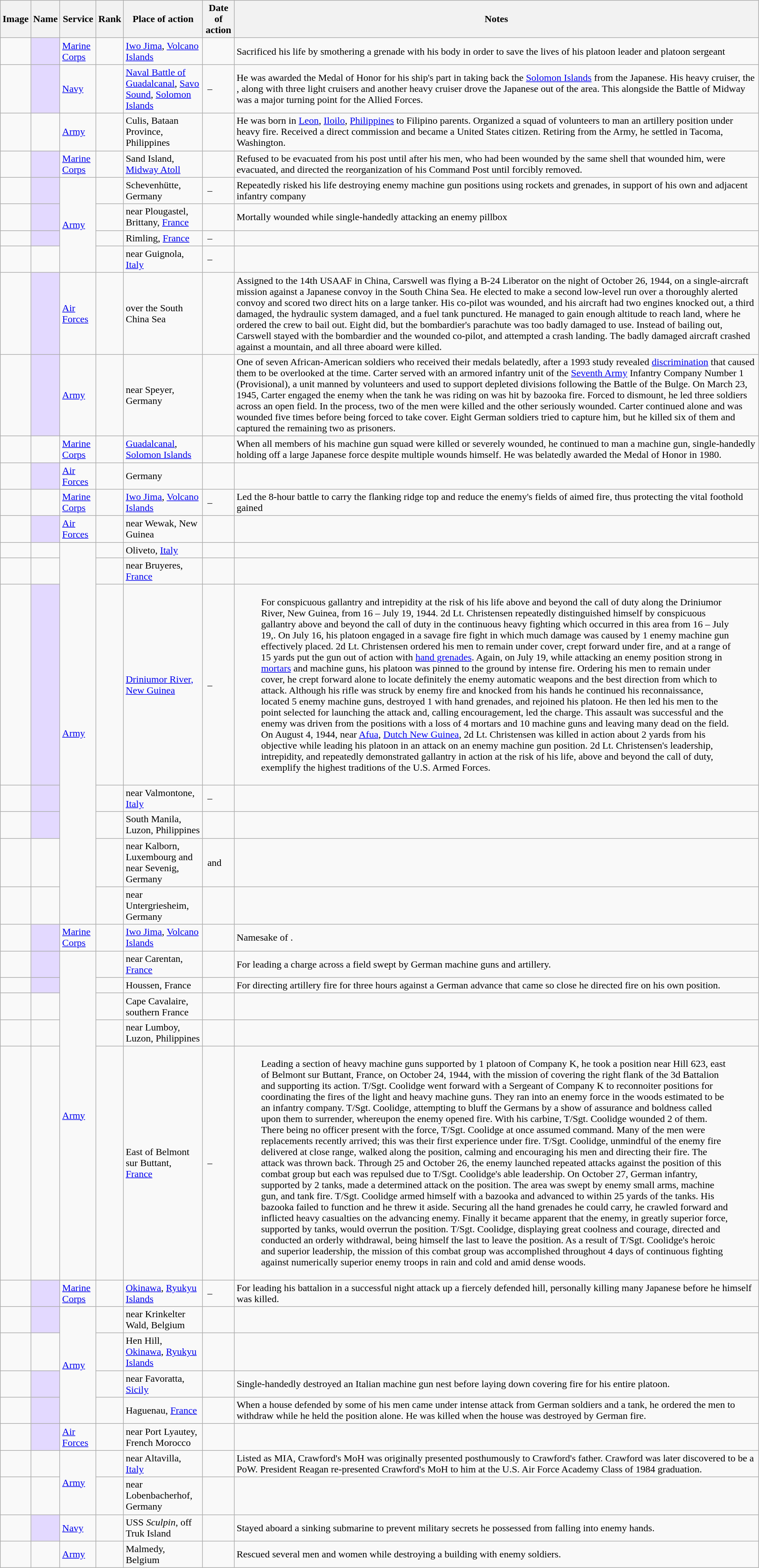<table class="wikitable sortable" width="98%">
<tr>
<th class="unsortable">Image</th>
<th>Name</th>
<th>Service</th>
<th>Rank</th>
<th>Place of action</th>
<th>Date of action</th>
<th class="unsortable">Notes</th>
</tr>
<tr>
<td></td>
<td style="background:#e3d9ff;"></td>
<td><a href='#'>Marine Corps</a></td>
<td></td>
<td><a href='#'>Iwo Jima</a>, <a href='#'>Volcano Islands</a></td>
<td></td>
<td>Sacrificed his life by smothering a grenade with his body in order to save the lives of his platoon leader and platoon sergeant</td>
</tr>
<tr>
<td></td>
<td style="background:#e3d9ff;"></td>
<td><a href='#'>Navy</a></td>
<td></td>
<td><a href='#'>Naval Battle of Guadalcanal</a>, <a href='#'>Savo Sound</a>, <a href='#'>Solomon Islands</a></td>
<td> – </td>
<td>He was awarded the Medal of Honor for his ship's part in taking back the <a href='#'>Solomon Islands</a> from the Japanese. His heavy cruiser, the , along with three light cruisers and another heavy cruiser drove the Japanese out of the area. This alongside the Battle of Midway was a major turning point for the Allied Forces.</td>
</tr>
<tr>
<td></td>
<td></td>
<td><a href='#'>Army</a></td>
<td></td>
<td>Culis, Bataan Province, Philippines</td>
<td></td>
<td>He was born in <a href='#'>Leon</a>, <a href='#'>Iloilo</a>, <a href='#'>Philippines</a> to Filipino parents. Organized a squad of volunteers to man an artillery position under heavy fire. Received a direct commission and became a United States citizen. Retiring from the Army, he settled in Tacoma, Washington.</td>
</tr>
<tr>
<td></td>
<td style="background:#e3d9ff;"></td>
<td><a href='#'>Marine Corps</a></td>
<td></td>
<td>Sand Island, <a href='#'>Midway Atoll</a></td>
<td></td>
<td>Refused to be evacuated from his post until after his men, who had been wounded by the same shell that wounded him, were evacuated, and directed the reorganization of his Command Post until forcibly removed.</td>
</tr>
<tr>
<td></td>
<td style="background:#e3d9ff;"></td>
<td rowspan="4"><a href='#'>Army</a></td>
<td></td>
<td>Schevenhütte, Germany</td>
<td> – </td>
<td>Repeatedly risked his life destroying enemy machine gun positions using rockets and grenades, in support of his own and adjacent infantry company </td>
</tr>
<tr>
<td></td>
<td style="background:#e3d9ff;"></td>
<td></td>
<td>near Plougastel, Brittany, <a href='#'>France</a></td>
<td></td>
<td>Mortally wounded while single-handedly attacking an enemy pillbox</td>
</tr>
<tr>
<td></td>
<td style="background:#e3d9ff;"></td>
<td></td>
<td>Rimling, <a href='#'>France</a></td>
<td> – </td>
<td></td>
</tr>
<tr>
<td></td>
<td></td>
<td></td>
<td>near Guignola, <a href='#'>Italy</a></td>
<td> – </td>
<td></td>
</tr>
<tr>
<td></td>
<td style="background:#e3d9ff;"></td>
<td><a href='#'>Air Forces</a></td>
<td></td>
<td>over the South China Sea</td>
<td></td>
<td>Assigned to the 14th USAAF in China, Carswell was flying a B-24 Liberator on the night of October 26, 1944, on a single-aircraft mission against a Japanese convoy in the South China Sea. He elected to make a second low-level run over a thoroughly alerted convoy and scored two direct hits on a large tanker. His co-pilot was wounded, and his aircraft had two engines knocked out, a third damaged, the hydraulic system damaged, and a fuel tank punctured. He managed to gain enough altitude to reach land, where he ordered the crew to bail out. Eight did, but the bombardier's parachute was too badly damaged to use. Instead of bailing out, Carswell stayed with the bombardier and the wounded co-pilot, and attempted a crash landing. The badly damaged aircraft crashed against a mountain, and all three aboard were killed.</td>
</tr>
<tr>
<td></td>
<td style="background:#e3d9ff;"></td>
<td><a href='#'>Army</a></td>
<td></td>
<td>near Speyer, Germany</td>
<td></td>
<td>One of seven African-American soldiers who received their medals belatedly, after a 1993 study revealed <a href='#'>discrimination</a> that caused them to be overlooked at the time. Carter served with an armored infantry unit of the <a href='#'>Seventh Army</a> Infantry Company Number 1 (Provisional), a unit manned by volunteers and used to support depleted divisions following the Battle of the Bulge. On March 23, 1945, Carter engaged the enemy when the tank he was riding on was hit by bazooka fire. Forced to dismount, he led three soldiers across an open field. In the process, two of the men were killed and the other seriously wounded. Carter continued alone and was wounded five times before being forced to take cover. Eight German soldiers tried to capture him, but he killed six of them and captured the remaining two as prisoners.</td>
</tr>
<tr>
<td></td>
<td></td>
<td><a href='#'>Marine Corps</a></td>
<td></td>
<td><a href='#'>Guadalcanal</a>, <a href='#'>Solomon Islands</a></td>
<td></td>
<td>When all members of his machine gun squad were killed or severely wounded, he continued to man a machine gun, single-handedly holding off a large Japanese force despite multiple wounds himself. He was belatedly awarded the Medal of Honor in 1980.</td>
</tr>
<tr>
<td></td>
<td style="background:#e3d9ff;"></td>
<td><a href='#'>Air Forces</a></td>
<td></td>
<td>Germany</td>
<td></td>
<td></td>
</tr>
<tr>
<td></td>
<td></td>
<td><a href='#'>Marine Corps</a></td>
<td></td>
<td><a href='#'>Iwo Jima</a>, <a href='#'>Volcano Islands</a></td>
<td> – </td>
<td>Led the 8-hour battle to carry the flanking ridge top and reduce the enemy's fields of aimed fire, thus protecting the vital foothold gained</td>
</tr>
<tr>
<td></td>
<td style="background:#e3d9ff;"></td>
<td><a href='#'>Air Forces</a></td>
<td></td>
<td>near Wewak, New Guinea</td>
<td></td>
<td></td>
</tr>
<tr>
<td></td>
<td></td>
<td rowspan="7"><a href='#'>Army</a></td>
<td></td>
<td>Oliveto, <a href='#'>Italy</a></td>
<td></td>
<td></td>
</tr>
<tr>
<td></td>
<td></td>
<td></td>
<td>near Bruyeres, <a href='#'>France</a></td>
<td></td>
<td></td>
</tr>
<tr>
<td></td>
<td style="background:#e3d9ff;"></td>
<td></td>
<td><a href='#'>Driniumor River, New Guinea</a></td>
<td> – </td>
<td><blockquote>For conspicuous gallantry and intrepidity at the risk of his life above and beyond the call of duty along the Driniumor River, New Guinea, from 16 – July 19, 1944. 2d Lt. Christensen repeatedly distinguished himself by conspicuous gallantry above and beyond the call of duty in the continuous heavy fighting which occurred in this area from 16 – July 19,. On July 16, his platoon engaged in a savage fire fight in which much damage was caused by 1 enemy machine gun effectively placed. 2d Lt. Christensen ordered his men to remain under cover, crept forward under fire, and at a range of 15 yards put the gun out of action with <a href='#'>hand grenades</a>. Again, on July 19, while attacking an enemy position strong in <a href='#'>mortars</a> and machine guns, his platoon was pinned to the ground by intense fire. Ordering his men to remain under cover, he crept forward alone to locate definitely the enemy automatic weapons and the best direction from which to attack. Although his rifle was struck by enemy fire and knocked from his hands he continued his reconnaissance, located 5 enemy machine guns, destroyed 1 with hand grenades, and rejoined his platoon. He then led his men to the point selected for launching the attack and, calling encouragement, led the charge. This assault was successful and the enemy was driven from the positions with a loss of 4 mortars and 10 machine guns and leaving many dead on the field. On August 4, 1944, near <a href='#'>Afua</a>, <a href='#'>Dutch New Guinea</a>, 2d Lt. Christensen was killed in action about 2 yards from his objective while leading his platoon in an attack on an enemy machine gun position. 2d Lt. Christensen's leadership, intrepidity, and repeatedly demonstrated gallantry in action at the risk of his life, above and beyond the call of duty, exemplify the highest traditions of the U.S. Armed Forces.</blockquote></td>
</tr>
<tr>
<td></td>
<td style="background:#e3d9ff;"></td>
<td></td>
<td>near Valmontone, <a href='#'>Italy</a></td>
<td> – </td>
<td></td>
</tr>
<tr>
<td></td>
<td style="background:#e3d9ff;"></td>
<td></td>
<td>South Manila, Luzon, Philippines</td>
<td></td>
<td></td>
</tr>
<tr>
<td></td>
<td></td>
<td></td>
<td>near Kalborn, Luxembourg and near Sevenig, Germany</td>
<td> and </td>
<td></td>
</tr>
<tr>
<td></td>
<td></td>
<td></td>
<td>near Untergriesheim, Germany</td>
<td></td>
<td></td>
</tr>
<tr>
<td></td>
<td style="background:#e3d9ff;"></td>
<td><a href='#'>Marine Corps</a></td>
<td></td>
<td><a href='#'>Iwo Jima</a>, <a href='#'>Volcano Islands</a></td>
<td></td>
<td>Namesake of .</td>
</tr>
<tr>
<td></td>
<td style="background:#e3d9ff;"></td>
<td rowspan="5"><a href='#'>Army</a></td>
<td></td>
<td>near Carentan, <a href='#'>France</a></td>
<td></td>
<td>For leading a charge across a field swept by German machine guns and artillery.</td>
</tr>
<tr>
<td></td>
<td style="background:#e3d9ff;"></td>
<td></td>
<td>Houssen, France</td>
<td></td>
<td>For directing artillery fire for three hours against a German advance that came so close he directed fire on his own position.</td>
</tr>
<tr>
<td></td>
<td></td>
<td></td>
<td>Cape Cavalaire, southern France</td>
<td></td>
<td></td>
</tr>
<tr>
<td></td>
<td></td>
<td></td>
<td>near Lumboy, Luzon, Philippines</td>
<td></td>
<td></td>
</tr>
<tr>
<td></td>
<td></td>
<td></td>
<td>East of Belmont sur Buttant, <a href='#'>France</a></td>
<td> – </td>
<td><blockquote>Leading a section of heavy machine guns supported by 1 platoon of Company K, he took a position near Hill 623, east of Belmont sur Buttant, France, on October 24, 1944, with the mission of covering the right flank of the 3d Battalion and supporting its action. T/Sgt. Coolidge went forward with a Sergeant of Company K to reconnoiter positions for coordinating the fires of the light and heavy machine guns. They ran into an enemy force in the woods estimated to be an infantry company. T/Sgt. Coolidge, attempting to bluff the Germans by a show of assurance and boldness called upon them to surrender, whereupon the enemy opened fire. With his carbine, T/Sgt. Coolidge wounded 2 of them. There being no officer present with the force, T/Sgt. Coolidge at once assumed command. Many of the men were replacements recently arrived; this was their first experience under fire. T/Sgt. Coolidge, unmindful of the enemy fire delivered at close range, walked along the position, calming and encouraging his men and directing their fire. The attack was thrown back. Through 25 and October 26, the enemy launched repeated attacks against the position of this combat group but each was repulsed due to T/Sgt. Coolidge's able leadership. On October 27, German infantry, supported by 2 tanks, made a determined attack on the position. The area was swept by enemy small arms, machine gun, and tank fire. T/Sgt. Coolidge armed himself with a bazooka and advanced to within 25 yards of the tanks. His bazooka failed to function and he threw it aside. Securing all the hand grenades he could carry, he crawled forward and inflicted heavy casualties on the advancing enemy. Finally it became apparent that the enemy, in greatly superior force, supported by tanks, would overrun the position. T/Sgt. Coolidge, displaying great coolness and courage, directed and conducted an orderly withdrawal, being himself the last to leave the position. As a result of T/Sgt. Coolidge's heroic and superior leadership, the mission of this combat group was accomplished throughout 4 days of continuous fighting against numerically superior enemy troops in rain and cold and amid dense woods.</blockquote></td>
</tr>
<tr>
<td></td>
<td style="background:#e3d9ff;"></td>
<td><a href='#'>Marine Corps</a></td>
<td></td>
<td><a href='#'>Okinawa</a>, <a href='#'>Ryukyu Islands</a></td>
<td> – </td>
<td>For leading his battalion in a successful night attack up a fiercely defended hill, personally killing many Japanese before he himself was killed.</td>
</tr>
<tr>
<td></td>
<td style="background:#e3d9ff;"></td>
<td rowspan="4"><a href='#'>Army</a></td>
<td></td>
<td>near Krinkelter Wald, Belgium</td>
<td></td>
<td></td>
</tr>
<tr>
<td></td>
<td></td>
<td></td>
<td>Hen Hill, <a href='#'>Okinawa</a>, <a href='#'>Ryukyu Islands</a></td>
<td></td>
<td></td>
</tr>
<tr>
<td></td>
<td style="background:#e3d9ff;"></td>
<td></td>
<td>near Favoratta, <a href='#'>Sicily</a></td>
<td></td>
<td>Single-handedly destroyed an Italian machine gun nest before laying down covering fire for his entire platoon.</td>
</tr>
<tr>
<td></td>
<td style="background:#e3d9ff;"></td>
<td></td>
<td>Haguenau, <a href='#'>France</a></td>
<td></td>
<td>When a house defended by some of his men came under intense attack from German soldiers and a tank, he ordered the men to withdraw while he held the position alone. He was killed when the house was destroyed by German fire.</td>
</tr>
<tr>
<td></td>
<td style="background:#e3d9ff;"></td>
<td><a href='#'>Air Forces</a></td>
<td></td>
<td>near Port Lyautey, French Morocco</td>
<td></td>
<td></td>
</tr>
<tr>
<td></td>
<td></td>
<td rowspan="2"><a href='#'>Army</a></td>
<td></td>
<td>near Altavilla, <a href='#'>Italy</a></td>
<td></td>
<td>Listed as MIA, Crawford's MoH was originally presented posthumously to Crawford's father.  Crawford was later discovered to be a PoW.  President Reagan re-presented Crawford's MoH to him at the U.S. Air Force Academy Class of 1984 graduation.</td>
</tr>
<tr>
<td></td>
<td></td>
<td></td>
<td>near Lobenbacherhof, Germany</td>
<td></td>
<td></td>
</tr>
<tr>
<td></td>
<td style="background:#e3d9ff;"></td>
<td><a href='#'>Navy</a></td>
<td></td>
<td>USS <em>Sculpin</em>, off Truk Island</td>
<td></td>
<td>Stayed aboard a sinking submarine to prevent military secrets he possessed from falling into enemy hands.</td>
</tr>
<tr>
<td></td>
<td></td>
<td><a href='#'>Army</a></td>
<td></td>
<td>Malmedy, Belgium</td>
<td></td>
<td>Rescued several men and women while destroying a building with enemy soldiers.</td>
</tr>
</table>
